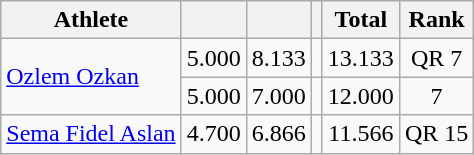<table class="wikitable" style="text-align:center;">
<tr>
<th>Athlete</th>
<th><small></small></th>
<th><small></small></th>
<th><small></small></th>
<th>Total</th>
<th>Rank</th>
</tr>
<tr>
<td align=left rowspan=2><a href='#'>Ozlem Ozkan</a></td>
<td>5.000</td>
<td>8.133</td>
<td></td>
<td>13.133</td>
<td>QR 7</td>
</tr>
<tr>
<td>5.000</td>
<td>7.000</td>
<td></td>
<td>12.000</td>
<td>7</td>
</tr>
<tr>
<td align=left><a href='#'>Sema Fidel Aslan</a></td>
<td>4.700</td>
<td>6.866</td>
<td></td>
<td>11.566</td>
<td>QR 15</td>
</tr>
</table>
